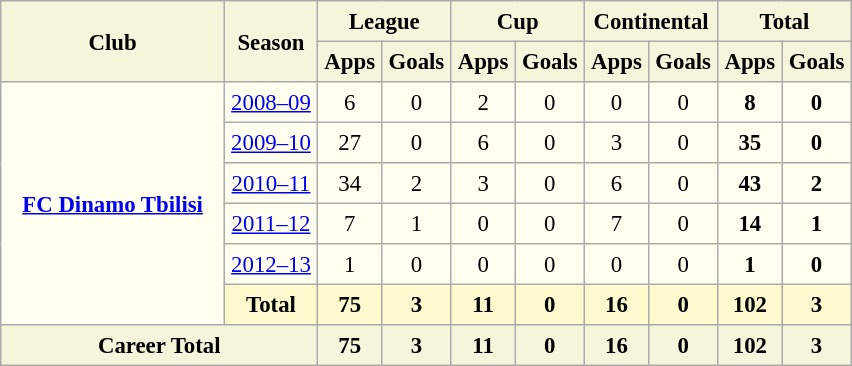<table border=1 align=center cellpadding=4 cellspacing=2 style="background: ivory; font-size: 95%; border: 1px #aaaaaa solid; border-collapse: collapse; clear:center">
<tr style="background:beige">
<th rowspan="2" width=140>Club</th>
<th rowspan="2">Season</th>
<th colspan="2">League</th>
<th colspan="2">Cup</th>
<th colspan="2">Continental</th>
<th colspan="2">Total</th>
</tr>
<tr style="background:beige">
<th>Apps</th>
<th>Goals</th>
<th>Apps</th>
<th>Goals</th>
<th>Apps</th>
<th>Goals</th>
<th>Apps</th>
<th>Goals</th>
</tr>
<tr>
<td rowspan="6" align=center valign=center><strong><a href='#'>FC Dinamo Tbilisi</a></strong></td>
<td align="center"><a href='#'>2008–09</a></td>
<td align="center">6</td>
<td align="center">0</td>
<td align="center">2</td>
<td align="center">0</td>
<td align="center">0</td>
<td align="center">0</td>
<th>8</th>
<th>0</th>
</tr>
<tr>
<td align="center"><a href='#'>2009–10</a></td>
<td align="center">27</td>
<td align="center">0</td>
<td align="center">6</td>
<td align="center">0</td>
<td align="center">3</td>
<td align="center">0</td>
<th>35</th>
<th>0</th>
</tr>
<tr>
<td align="center"><a href='#'>2010–11</a></td>
<td align="center">34</td>
<td align="center">2</td>
<td align="center">3</td>
<td align="center">0</td>
<td align="center">6</td>
<td align="center">0</td>
<th>43</th>
<th>2</th>
</tr>
<tr>
<td align="center"><a href='#'>2011–12</a></td>
<td align="center">7</td>
<td align="center">1</td>
<td align="center">0</td>
<td align="center">0</td>
<td align="center">7</td>
<td align="center">0</td>
<th>14</th>
<th>1</th>
</tr>
<tr>
<td align="center"><a href='#'>2012–13</a></td>
<td align="center">1</td>
<td align="center">0</td>
<td align="center">0</td>
<td align="center">0</td>
<td align="center">0</td>
<td align="center">0</td>
<th>1</th>
<th>0</th>
</tr>
<tr style="background:lemonchiffon">
<th>Total</th>
<th>75</th>
<th>3</th>
<th>11</th>
<th>0</th>
<th>16</th>
<th>0</th>
<th>102</th>
<th>3</th>
</tr>
<tr style="background:beige">
<th colspan="2">Career Total</th>
<th>75</th>
<th>3</th>
<th>11</th>
<th>0</th>
<th>16</th>
<th>0</th>
<th>102</th>
<th>3</th>
</tr>
</table>
